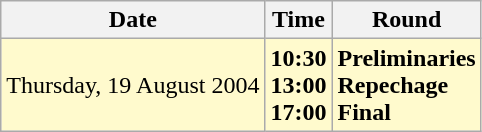<table class="wikitable">
<tr>
<th>Date</th>
<th>Time</th>
<th>Round</th>
</tr>
<tr>
<td style=background:lemonchiffon>Thursday, 19 August 2004</td>
<td style=background:lemonchiffon><strong>10:30<br>13:00<br>17:00</strong></td>
<td style=background:lemonchiffon><strong>Preliminaries<br>Repechage<br>Final</strong></td>
</tr>
</table>
